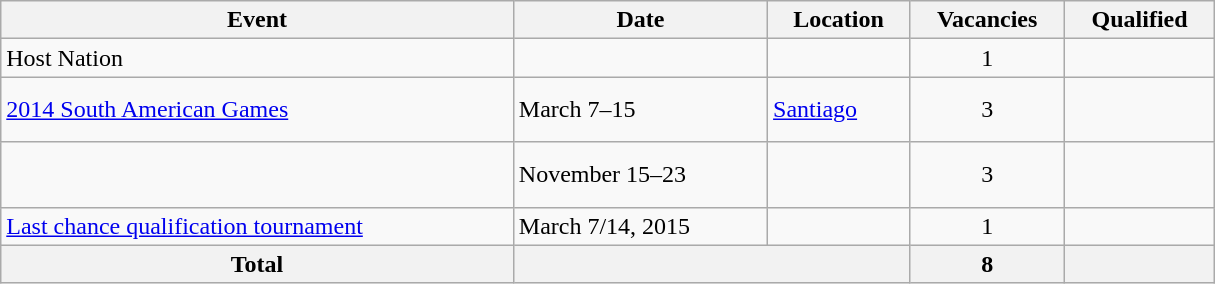<table class="wikitable" width=810>
<tr>
<th>Event</th>
<th>Date</th>
<th>Location</th>
<th>Vacancies</th>
<th>Qualified</th>
</tr>
<tr>
<td>Host Nation</td>
<td></td>
<td></td>
<td align=center>1</td>
<td></td>
</tr>
<tr>
<td><a href='#'>2014 South American Games</a></td>
<td>March 7–15</td>
<td> <a href='#'>Santiago</a></td>
<td align=center>3</td>
<td><br><br></td>
</tr>
<tr>
<td></td>
<td>November 15–23</td>
<td></td>
<td align=center>3</td>
<td><br><br></td>
</tr>
<tr>
<td><a href='#'>Last chance qualification tournament</a></td>
<td>March 7/14, 2015</td>
<td><br></td>
<td align=center>1</td>
<td></td>
</tr>
<tr>
<th>Total</th>
<th colspan="2"></th>
<th>8</th>
<th></th>
</tr>
</table>
